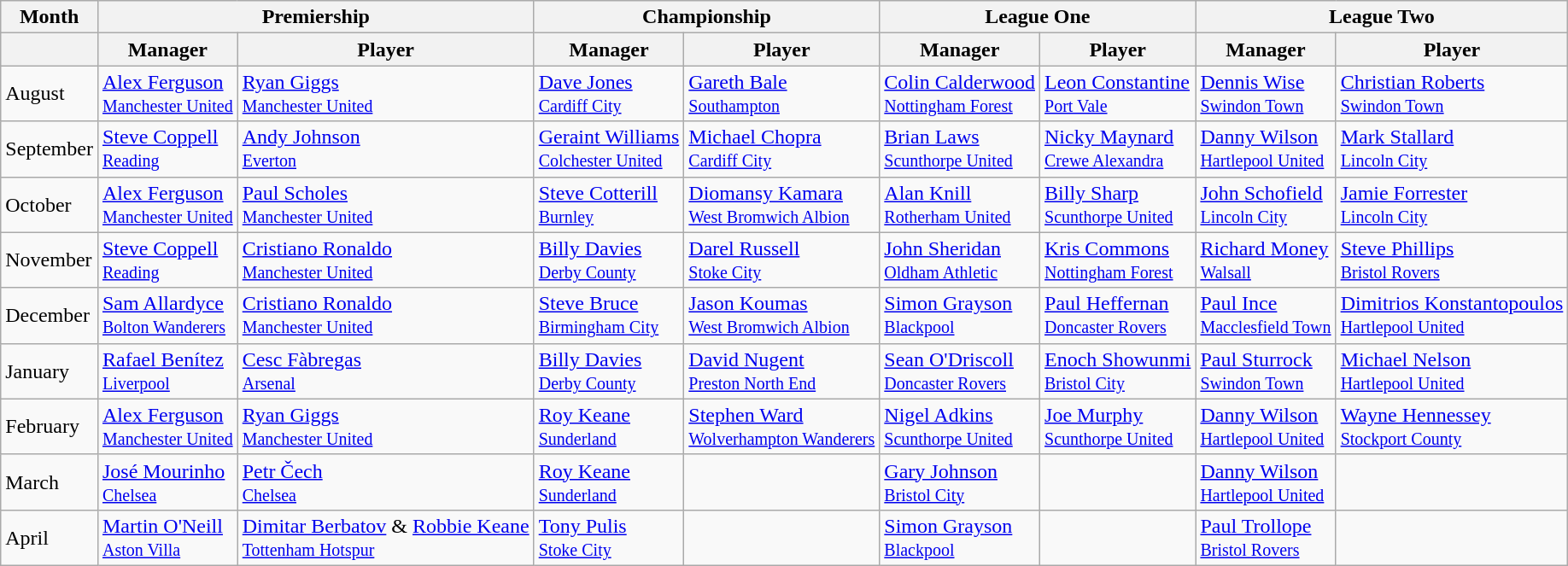<table class="wikitable">
<tr>
<th>Month</th>
<th colspan="2">Premiership</th>
<th colspan="2">Championship</th>
<th colspan="2">League One</th>
<th colspan="2">League Two</th>
</tr>
<tr>
<th></th>
<th>Manager</th>
<th>Player</th>
<th>Manager</th>
<th>Player</th>
<th>Manager</th>
<th>Player</th>
<th>Manager</th>
<th>Player</th>
</tr>
<tr>
<td>August</td>
<td><a href='#'>Alex Ferguson</a><br><small><a href='#'>Manchester United</a></small></td>
<td><a href='#'>Ryan Giggs</a><br><small><a href='#'>Manchester United</a></small></td>
<td><a href='#'>Dave Jones</a><br><small><a href='#'>Cardiff City</a></small></td>
<td><a href='#'>Gareth Bale</a><br><small><a href='#'>Southampton</a></small></td>
<td><a href='#'>Colin Calderwood</a><br><small><a href='#'>Nottingham Forest</a></small></td>
<td><a href='#'>Leon Constantine</a><br><small><a href='#'>Port Vale</a></small></td>
<td><a href='#'>Dennis Wise</a><br><small><a href='#'>Swindon Town</a></small></td>
<td><a href='#'>Christian Roberts</a><br><small><a href='#'>Swindon Town</a></small></td>
</tr>
<tr>
<td>September</td>
<td><a href='#'>Steve Coppell</a><br><small><a href='#'>Reading</a></small></td>
<td><a href='#'>Andy Johnson</a><br><small><a href='#'>Everton</a></small></td>
<td><a href='#'>Geraint Williams</a><br><small><a href='#'>Colchester United</a></small></td>
<td><a href='#'>Michael Chopra</a><br><small><a href='#'>Cardiff City</a></small></td>
<td><a href='#'>Brian Laws</a><br><small><a href='#'>Scunthorpe United</a></small></td>
<td><a href='#'>Nicky Maynard</a><br><small><a href='#'>Crewe Alexandra</a></small></td>
<td><a href='#'>Danny Wilson</a><br><small><a href='#'>Hartlepool United</a></small></td>
<td><a href='#'>Mark Stallard</a><br><small><a href='#'>Lincoln City</a></small></td>
</tr>
<tr>
<td>October</td>
<td><a href='#'>Alex Ferguson</a><br><small><a href='#'>Manchester United</a></small></td>
<td><a href='#'>Paul Scholes</a><br><small><a href='#'>Manchester United</a></small></td>
<td><a href='#'>Steve Cotterill</a><br><small><a href='#'>Burnley</a></small></td>
<td><a href='#'>Diomansy Kamara</a><br><small><a href='#'>West Bromwich Albion</a></small></td>
<td><a href='#'>Alan Knill</a><br><small><a href='#'>Rotherham United</a></small></td>
<td><a href='#'>Billy Sharp</a><br><small><a href='#'>Scunthorpe United</a></small></td>
<td><a href='#'>John Schofield</a><br><small><a href='#'>Lincoln City</a></small></td>
<td><a href='#'>Jamie Forrester</a><br><small><a href='#'>Lincoln City</a></small></td>
</tr>
<tr>
<td>November</td>
<td><a href='#'>Steve Coppell</a><br><small><a href='#'>Reading</a></small></td>
<td><a href='#'>Cristiano Ronaldo</a><br><small><a href='#'>Manchester United</a></small></td>
<td><a href='#'>Billy Davies</a><br><small><a href='#'>Derby County</a></small></td>
<td><a href='#'>Darel Russell</a><br><small><a href='#'>Stoke City</a></small></td>
<td><a href='#'>John Sheridan</a><br><small><a href='#'>Oldham Athletic</a></small></td>
<td><a href='#'>Kris Commons</a><br><small><a href='#'>Nottingham Forest</a></small></td>
<td><a href='#'>Richard Money</a><br><small><a href='#'>Walsall</a></small></td>
<td><a href='#'>Steve Phillips</a><br><small><a href='#'>Bristol Rovers</a></small></td>
</tr>
<tr>
<td>December</td>
<td><a href='#'>Sam Allardyce</a><br><small><a href='#'>Bolton Wanderers</a></small></td>
<td><a href='#'>Cristiano Ronaldo</a><br><small><a href='#'>Manchester United</a></small></td>
<td><a href='#'>Steve Bruce</a><br><small><a href='#'>Birmingham City</a></small></td>
<td><a href='#'>Jason Koumas</a><br><small><a href='#'>West Bromwich Albion</a></small></td>
<td><a href='#'>Simon Grayson</a><br><small><a href='#'>Blackpool</a></small></td>
<td><a href='#'>Paul Heffernan</a><br><small><a href='#'>Doncaster Rovers</a></small></td>
<td><a href='#'>Paul Ince</a><br><small><a href='#'>Macclesfield Town</a></small></td>
<td><a href='#'>Dimitrios Konstantopoulos</a><br><small><a href='#'>Hartlepool United</a></small></td>
</tr>
<tr>
<td>January</td>
<td><a href='#'>Rafael Benítez</a><br><small><a href='#'>Liverpool</a></small></td>
<td><a href='#'>Cesc Fàbregas</a><br><small><a href='#'>Arsenal</a></small></td>
<td><a href='#'>Billy Davies</a><br><small><a href='#'>Derby County</a></small></td>
<td><a href='#'>David Nugent</a><br><small><a href='#'>Preston North End</a></small></td>
<td><a href='#'>Sean O'Driscoll</a><br><small><a href='#'>Doncaster Rovers</a></small></td>
<td><a href='#'>Enoch Showunmi</a><br><small><a href='#'>Bristol City</a></small></td>
<td><a href='#'>Paul Sturrock</a><br><small><a href='#'>Swindon Town</a></small></td>
<td><a href='#'>Michael Nelson</a><br><small><a href='#'>Hartlepool United</a></small></td>
</tr>
<tr>
<td>February</td>
<td><a href='#'>Alex Ferguson</a><br><small><a href='#'>Manchester United</a></small></td>
<td><a href='#'>Ryan Giggs</a><br><small><a href='#'>Manchester United</a></small></td>
<td><a href='#'>Roy Keane</a><br><small><a href='#'>Sunderland</a></small></td>
<td><a href='#'>Stephen Ward</a><br><small><a href='#'>Wolverhampton Wanderers</a></small></td>
<td><a href='#'>Nigel Adkins</a><br><small><a href='#'>Scunthorpe United</a></small></td>
<td><a href='#'>Joe Murphy</a><br><small><a href='#'>Scunthorpe United</a></small></td>
<td><a href='#'>Danny Wilson</a><br><small><a href='#'>Hartlepool United</a></small></td>
<td><a href='#'>Wayne Hennessey</a><br><small><a href='#'>Stockport County</a></small></td>
</tr>
<tr>
<td>March</td>
<td><a href='#'>José Mourinho</a><br><small><a href='#'>Chelsea</a></small></td>
<td><a href='#'>Petr Čech</a><br><small><a href='#'>Chelsea</a></small></td>
<td><a href='#'>Roy Keane</a><br><small><a href='#'>Sunderland</a></small></td>
<td></td>
<td><a href='#'>Gary Johnson</a><br><small><a href='#'>Bristol City</a></small></td>
<td></td>
<td><a href='#'>Danny Wilson</a><br><small><a href='#'>Hartlepool United</a></small></td>
<td></td>
</tr>
<tr>
<td>April</td>
<td><a href='#'>Martin O'Neill</a><br><small><a href='#'>Aston Villa</a></small></td>
<td><a href='#'>Dimitar Berbatov</a> & <a href='#'>Robbie Keane</a><br><small><a href='#'>Tottenham Hotspur</a></small></td>
<td><a href='#'>Tony Pulis</a><br><small><a href='#'>Stoke City</a></small></td>
<td></td>
<td><a href='#'>Simon Grayson</a><br><small><a href='#'>Blackpool</a></small></td>
<td></td>
<td><a href='#'>Paul Trollope</a><br><small><a href='#'>Bristol Rovers</a></small></td>
<td></td>
</tr>
</table>
